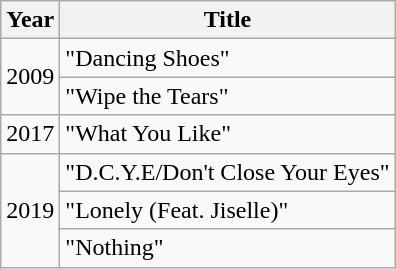<table class="wikitable">
<tr>
<th>Year</th>
<th>Title</th>
</tr>
<tr>
<td rowspan="2">2009</td>
<td>"Dancing Shoes"</td>
</tr>
<tr>
<td>"Wipe the Tears"</td>
</tr>
<tr>
<td>2017</td>
<td>"What You Like"</td>
</tr>
<tr>
<td rowspan="3">2019</td>
<td>"D.C.Y.E/Don't Close Your Eyes"</td>
</tr>
<tr>
<td>"Lonely (Feat. Jiselle)"</td>
</tr>
<tr>
<td>"Nothing"</td>
</tr>
</table>
